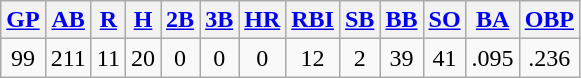<table class="wikitable">
<tr>
<th><a href='#'>GP</a></th>
<th><a href='#'>AB</a></th>
<th><a href='#'>R</a></th>
<th><a href='#'>H</a></th>
<th><a href='#'>2B</a></th>
<th><a href='#'>3B</a></th>
<th><a href='#'>HR</a></th>
<th><a href='#'>RBI</a></th>
<th><a href='#'>SB</a></th>
<th><a href='#'>BB</a></th>
<th><a href='#'>SO</a></th>
<th><a href='#'>BA</a></th>
<th><a href='#'>OBP</a></th>
</tr>
<tr align=center>
<td>99</td>
<td>211</td>
<td>11</td>
<td>20</td>
<td>0</td>
<td>0</td>
<td>0</td>
<td>12</td>
<td>2</td>
<td>39</td>
<td>41</td>
<td>.095</td>
<td>.236</td>
</tr>
</table>
